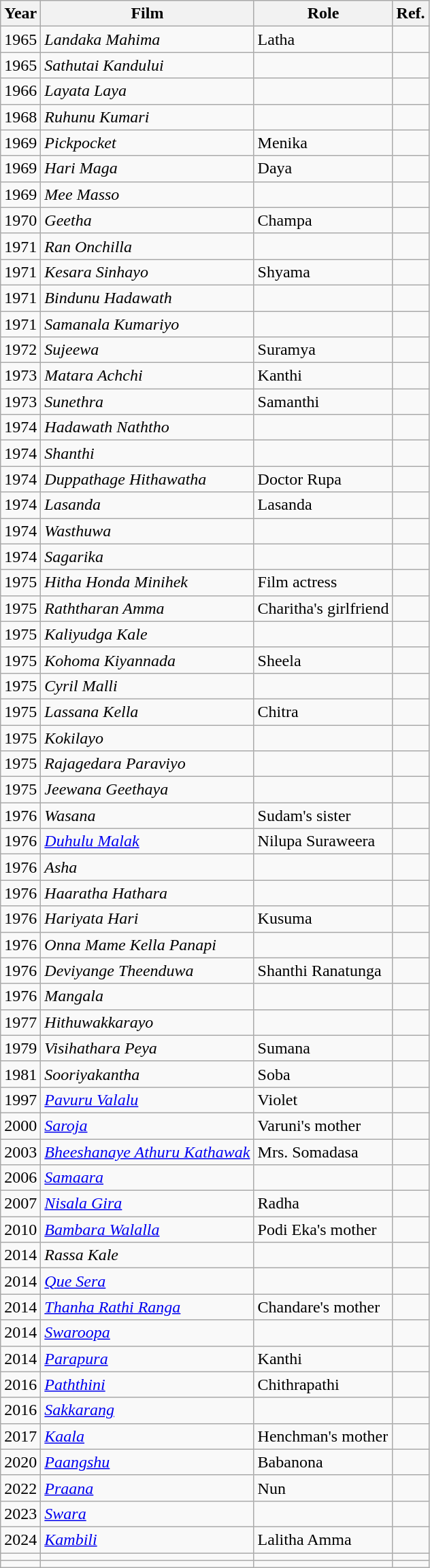<table class="wikitable">
<tr>
<th>Year</th>
<th>Film</th>
<th>Role</th>
<th>Ref.</th>
</tr>
<tr>
<td>1965</td>
<td><em>Landaka Mahima</em></td>
<td>Latha</td>
<td></td>
</tr>
<tr>
<td>1965</td>
<td><em>Sathutai Kandului</em></td>
<td></td>
<td></td>
</tr>
<tr>
<td>1966</td>
<td><em>Layata Laya</em></td>
<td></td>
<td></td>
</tr>
<tr>
<td>1968</td>
<td><em>Ruhunu Kumari</em></td>
<td></td>
<td></td>
</tr>
<tr>
<td>1969</td>
<td><em>Pickpocket</em></td>
<td>Menika</td>
<td></td>
</tr>
<tr>
<td>1969</td>
<td><em>Hari Maga</em></td>
<td>Daya</td>
<td></td>
</tr>
<tr>
<td>1969</td>
<td><em>Mee Masso</em></td>
<td></td>
<td></td>
</tr>
<tr>
<td>1970</td>
<td><em>Geetha</em></td>
<td>Champa</td>
<td></td>
</tr>
<tr>
<td>1971</td>
<td><em>Ran Onchilla</em></td>
<td></td>
<td></td>
</tr>
<tr>
<td>1971</td>
<td><em>Kesara Sinhayo</em></td>
<td>Shyama</td>
<td></td>
</tr>
<tr>
<td>1971</td>
<td><em>Bindunu Hadawath</em></td>
<td></td>
<td></td>
</tr>
<tr>
<td>1971</td>
<td><em>Samanala Kumariyo</em></td>
<td></td>
<td></td>
</tr>
<tr>
<td>1972</td>
<td><em>Sujeewa</em></td>
<td>Suramya</td>
<td></td>
</tr>
<tr>
<td>1973</td>
<td><em>Matara Achchi</em></td>
<td>Kanthi</td>
<td></td>
</tr>
<tr>
<td>1973</td>
<td><em>Sunethra</em></td>
<td>Samanthi</td>
<td></td>
</tr>
<tr>
<td>1974</td>
<td><em>Hadawath Naththo</em></td>
<td></td>
<td></td>
</tr>
<tr>
<td>1974</td>
<td><em>Shanthi</em></td>
<td></td>
<td></td>
</tr>
<tr>
<td>1974</td>
<td><em>Duppathage Hithawatha</em></td>
<td>Doctor Rupa</td>
<td></td>
</tr>
<tr>
<td>1974</td>
<td><em>Lasanda</em></td>
<td>Lasanda</td>
<td></td>
</tr>
<tr>
<td>1974</td>
<td><em>Wasthuwa</em></td>
<td></td>
<td></td>
</tr>
<tr>
<td>1974</td>
<td><em>Sagarika</em></td>
<td></td>
<td></td>
</tr>
<tr>
<td>1975</td>
<td><em>Hitha Honda Minihek</em></td>
<td>Film actress</td>
<td></td>
</tr>
<tr>
<td>1975</td>
<td><em>Raththaran Amma</em></td>
<td>Charitha's girlfriend</td>
<td></td>
</tr>
<tr>
<td>1975</td>
<td><em>Kaliyudga Kale</em></td>
<td></td>
<td></td>
</tr>
<tr>
<td>1975</td>
<td><em>Kohoma Kiyannada</em></td>
<td>Sheela</td>
<td></td>
</tr>
<tr>
<td>1975</td>
<td><em>Cyril Malli</em></td>
<td></td>
<td></td>
</tr>
<tr>
<td>1975</td>
<td><em>Lassana Kella</em></td>
<td>Chitra</td>
<td></td>
</tr>
<tr>
<td>1975</td>
<td><em>Kokilayo</em></td>
<td></td>
<td></td>
</tr>
<tr>
<td>1975</td>
<td><em>Rajagedara Paraviyo</em></td>
<td></td>
<td></td>
</tr>
<tr>
<td>1975</td>
<td><em>Jeewana Geethaya</em></td>
<td></td>
<td></td>
</tr>
<tr>
<td>1976</td>
<td><em>Wasana</em></td>
<td>Sudam's sister</td>
<td></td>
</tr>
<tr>
<td>1976</td>
<td><em><a href='#'>Duhulu Malak</a></em></td>
<td>Nilupa Suraweera</td>
<td></td>
</tr>
<tr>
<td>1976</td>
<td><em>Asha</em></td>
<td></td>
<td></td>
</tr>
<tr>
<td>1976</td>
<td><em>Haaratha Hathara</em></td>
<td></td>
<td></td>
</tr>
<tr>
<td>1976</td>
<td><em>Hariyata Hari</em></td>
<td>Kusuma</td>
<td></td>
</tr>
<tr>
<td>1976</td>
<td><em>Onna Mame Kella Panapi</em></td>
<td></td>
<td></td>
</tr>
<tr>
<td>1976</td>
<td><em>Deviyange Theenduwa</em></td>
<td>Shanthi Ranatunga</td>
<td></td>
</tr>
<tr>
<td>1976</td>
<td><em>Mangala</em></td>
<td></td>
<td></td>
</tr>
<tr>
<td>1977</td>
<td><em>Hithuwakkarayo</em></td>
<td></td>
<td></td>
</tr>
<tr>
<td>1979</td>
<td><em>Visihathara Peya</em></td>
<td>Sumana</td>
<td></td>
</tr>
<tr>
<td>1981</td>
<td><em>Sooriyakantha</em></td>
<td>Soba</td>
<td></td>
</tr>
<tr>
<td>1997</td>
<td><em><a href='#'>Pavuru Valalu</a></em></td>
<td>Violet</td>
<td></td>
</tr>
<tr>
<td>2000</td>
<td><em><a href='#'>Saroja</a></em></td>
<td>Varuni's mother</td>
<td></td>
</tr>
<tr>
<td>2003</td>
<td><em><a href='#'>Bheeshanaye Athuru Kathawak</a></em></td>
<td>Mrs. Somadasa</td>
<td></td>
</tr>
<tr>
<td>2006</td>
<td><em><a href='#'>Samaara</a></em></td>
<td></td>
<td></td>
</tr>
<tr>
<td>2007</td>
<td><em><a href='#'>Nisala Gira</a></em></td>
<td>Radha</td>
<td></td>
</tr>
<tr>
<td>2010</td>
<td><em><a href='#'>Bambara Walalla</a></em></td>
<td>Podi Eka's mother</td>
<td></td>
</tr>
<tr>
<td>2014</td>
<td><em>Rassa Kale</em></td>
<td></td>
<td></td>
</tr>
<tr>
<td>2014</td>
<td><em><a href='#'>Que Sera</a></em></td>
<td></td>
<td></td>
</tr>
<tr>
<td>2014</td>
<td><em><a href='#'>Thanha Rathi Ranga</a></em></td>
<td>Chandare's mother</td>
<td></td>
</tr>
<tr>
<td>2014</td>
<td><em><a href='#'>Swaroopa</a></em></td>
<td></td>
<td></td>
</tr>
<tr>
<td>2014</td>
<td><em><a href='#'>Parapura</a></em></td>
<td>Kanthi</td>
<td></td>
</tr>
<tr>
<td>2016</td>
<td><em><a href='#'>Paththini</a></em></td>
<td>Chithrapathi</td>
<td></td>
</tr>
<tr>
<td>2016</td>
<td><em><a href='#'>Sakkarang</a></em></td>
<td></td>
<td></td>
</tr>
<tr>
<td>2017</td>
<td><em><a href='#'>Kaala</a></em></td>
<td>Henchman's mother</td>
<td></td>
</tr>
<tr>
<td>2020</td>
<td><em><a href='#'>Paangshu</a></em></td>
<td>Babanona</td>
<td></td>
</tr>
<tr>
<td>2022</td>
<td><em><a href='#'>Praana</a></em></td>
<td>Nun</td>
<td></td>
</tr>
<tr>
<td>2023</td>
<td><em><a href='#'>Swara</a></em></td>
<td></td>
<td></td>
</tr>
<tr>
<td>2024</td>
<td><em><a href='#'>Kambili</a></em></td>
<td>Lalitha Amma</td>
<td></td>
</tr>
<tr>
<td></td>
<td></td>
<td></td>
<td></td>
</tr>
<tr>
<td></td>
<td></td>
<td></td>
<td></td>
</tr>
</table>
